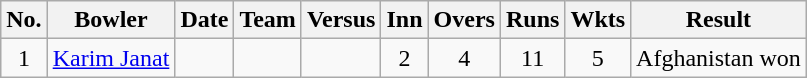<table class="wikitable">
<tr align="center">
<th>No.</th>
<th>Bowler</th>
<th>Date</th>
<th>Team</th>
<th>Versus</th>
<th>Inn</th>
<th>Overs</th>
<th>Runs</th>
<th>Wkts</th>
<th>Result</th>
</tr>
<tr align="center">
<td scope="row">1</td>
<td><a href='#'>Karim Janat</a></td>
<td></td>
<td></td>
<td></td>
<td>2</td>
<td>4</td>
<td>11</td>
<td>5</td>
<td>Afghanistan won</td>
</tr>
</table>
